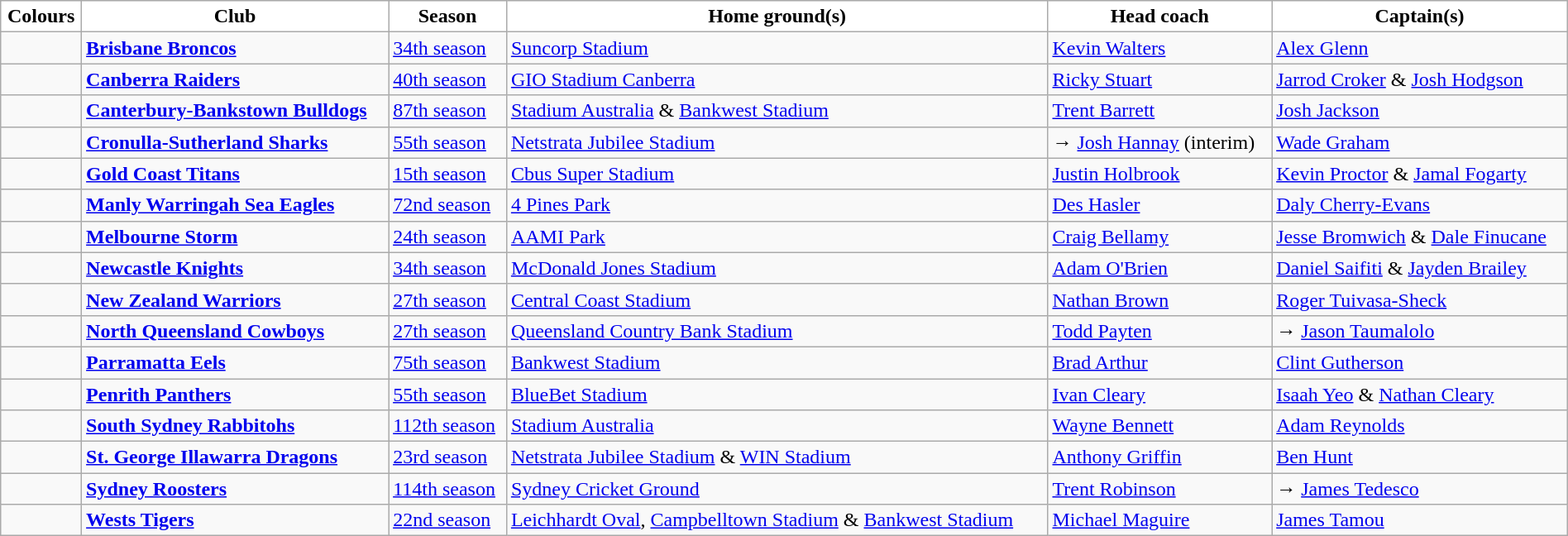<table class="wikitable" style="width:100%; text-align:left">
<tr>
<th style="background:white">Colours</th>
<th style="background:white">Club</th>
<th style="background:white">Season</th>
<th style="background:white">Home ground(s)</th>
<th style="background:white">Head coach</th>
<th style="background:white">Captain(s)</th>
</tr>
<tr>
<td><div>  </div></td>
<td><strong><a href='#'>Brisbane Broncos</a></strong></td>
<td><a href='#'>34th season</a></td>
<td><a href='#'>Suncorp Stadium</a></td>
<td><a href='#'>Kevin Walters</a></td>
<td><a href='#'>Alex Glenn</a></td>
</tr>
<tr>
<td><div>  </div></td>
<td><strong><a href='#'>Canberra Raiders</a></strong></td>
<td><a href='#'>40th season</a></td>
<td><a href='#'>GIO Stadium Canberra</a></td>
<td><a href='#'>Ricky Stuart</a></td>
<td><a href='#'>Jarrod Croker</a> & <a href='#'>Josh Hodgson</a></td>
</tr>
<tr>
<td><div>  </div></td>
<td><strong><a href='#'>Canterbury-Bankstown Bulldogs</a></strong></td>
<td><a href='#'>87th season</a></td>
<td><a href='#'>Stadium Australia</a> & <a href='#'>Bankwest Stadium</a></td>
<td><a href='#'>Trent Barrett</a></td>
<td><a href='#'>Josh Jackson</a></td>
</tr>
<tr>
<td><div>  </div></td>
<td><strong><a href='#'>Cronulla-Sutherland Sharks</a></strong></td>
<td><a href='#'>55th season</a></td>
<td><a href='#'>Netstrata Jubilee Stadium</a></td>
<td> → <a href='#'>Josh Hannay</a> (interim)</td>
<td><a href='#'>Wade Graham</a></td>
</tr>
<tr>
<td><div>  </div></td>
<td><strong><a href='#'>Gold Coast Titans</a></strong></td>
<td><a href='#'>15th season</a></td>
<td><a href='#'>Cbus Super Stadium</a></td>
<td><a href='#'>Justin Holbrook</a></td>
<td><a href='#'>Kevin Proctor</a> & <a href='#'>Jamal Fogarty</a></td>
</tr>
<tr>
<td><div>  </div></td>
<td><strong><a href='#'>Manly Warringah Sea Eagles</a></strong></td>
<td><a href='#'>72nd season</a></td>
<td><a href='#'>4 Pines Park</a></td>
<td><a href='#'>Des Hasler</a></td>
<td><a href='#'>Daly Cherry-Evans</a></td>
</tr>
<tr>
<td><div>  </div></td>
<td><strong><a href='#'>Melbourne Storm</a></strong></td>
<td><a href='#'>24th season</a></td>
<td><a href='#'>AAMI Park</a></td>
<td><a href='#'>Craig Bellamy</a></td>
<td><a href='#'>Jesse Bromwich</a> & <a href='#'>Dale Finucane</a></td>
</tr>
<tr>
<td><div>  </div></td>
<td><strong><a href='#'>Newcastle Knights</a></strong></td>
<td><a href='#'>34th season</a></td>
<td><a href='#'>McDonald Jones Stadium</a></td>
<td><a href='#'>Adam O'Brien</a></td>
<td><a href='#'>Daniel Saifiti</a> & <a href='#'>Jayden Brailey</a></td>
</tr>
<tr>
<td><div>  </div></td>
<td><strong><a href='#'>New Zealand Warriors</a></strong></td>
<td><a href='#'>27th season</a></td>
<td><a href='#'>Central Coast Stadium</a></td>
<td><a href='#'>Nathan Brown</a></td>
<td><a href='#'>Roger Tuivasa-Sheck</a></td>
</tr>
<tr>
<td><div>  </div></td>
<td><strong><a href='#'>North Queensland Cowboys</a></strong></td>
<td><a href='#'>27th season</a></td>
<td><a href='#'>Queensland Country Bank Stadium</a></td>
<td><a href='#'>Todd Payten</a></td>
<td> → <a href='#'>Jason Taumalolo</a></td>
</tr>
<tr>
<td><div>  </div></td>
<td><strong><a href='#'>Parramatta Eels</a></strong></td>
<td><a href='#'>75th season</a></td>
<td><a href='#'>Bankwest Stadium</a></td>
<td><a href='#'>Brad Arthur</a></td>
<td><a href='#'>Clint Gutherson</a></td>
</tr>
<tr>
<td><div>  </div></td>
<td><strong><a href='#'>Penrith Panthers</a></strong></td>
<td><a href='#'>55th season</a></td>
<td><a href='#'>BlueBet Stadium</a></td>
<td><a href='#'>Ivan Cleary</a></td>
<td><a href='#'>Isaah Yeo</a> & <a href='#'>Nathan Cleary</a></td>
</tr>
<tr>
<td><div>  </div></td>
<td><strong><a href='#'>South Sydney Rabbitohs</a></strong></td>
<td><a href='#'>112th season</a></td>
<td><a href='#'>Stadium Australia</a></td>
<td><a href='#'>Wayne Bennett</a></td>
<td><a href='#'>Adam Reynolds</a></td>
</tr>
<tr>
<td><div>  </div></td>
<td><strong><a href='#'>St. George Illawarra Dragons</a></strong></td>
<td><a href='#'>23rd season</a></td>
<td><a href='#'>Netstrata Jubilee Stadium</a> & <a href='#'>WIN Stadium</a></td>
<td><a href='#'>Anthony Griffin</a></td>
<td><a href='#'>Ben Hunt</a></td>
</tr>
<tr>
<td><div>  </div></td>
<td><strong><a href='#'>Sydney Roosters</a></strong></td>
<td><a href='#'>114th season</a></td>
<td><a href='#'>Sydney Cricket Ground</a></td>
<td><a href='#'>Trent Robinson</a></td>
<td> → <a href='#'>James Tedesco</a></td>
</tr>
<tr>
<td><div>  </div></td>
<td><strong><a href='#'>Wests Tigers</a></strong></td>
<td><a href='#'>22nd season</a></td>
<td><a href='#'>Leichhardt Oval</a>, <a href='#'>Campbelltown Stadium</a> & <a href='#'>Bankwest Stadium</a></td>
<td><a href='#'>Michael Maguire</a></td>
<td><a href='#'>James Tamou</a></td>
</tr>
</table>
